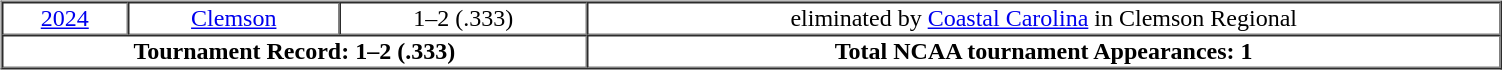<table border="0" style="width:100%;">
<tr>
<td><br><table cellpadding="1" border="1" cellspacing="0" style="width:80%;">
<tr style="text-align:center;">
</tr>
<tr style="text-align:center;">
<td><a href='#'>2024</a></td>
<td><a href='#'>Clemson</a></td>
<td>1–2 (.333)</td>
<td>eliminated by <a href='#'>Coastal Carolina</a> in Clemson Regional</td>
</tr>
<tr style="text-align:center">
<td colspan="3"><strong>Tournament Record: 1–2 (.333)</strong></td>
<td><strong>Total NCAA tournament Appearances: 1</strong></td>
</tr>
</table>
</td>
<td></td>
</tr>
</table>
